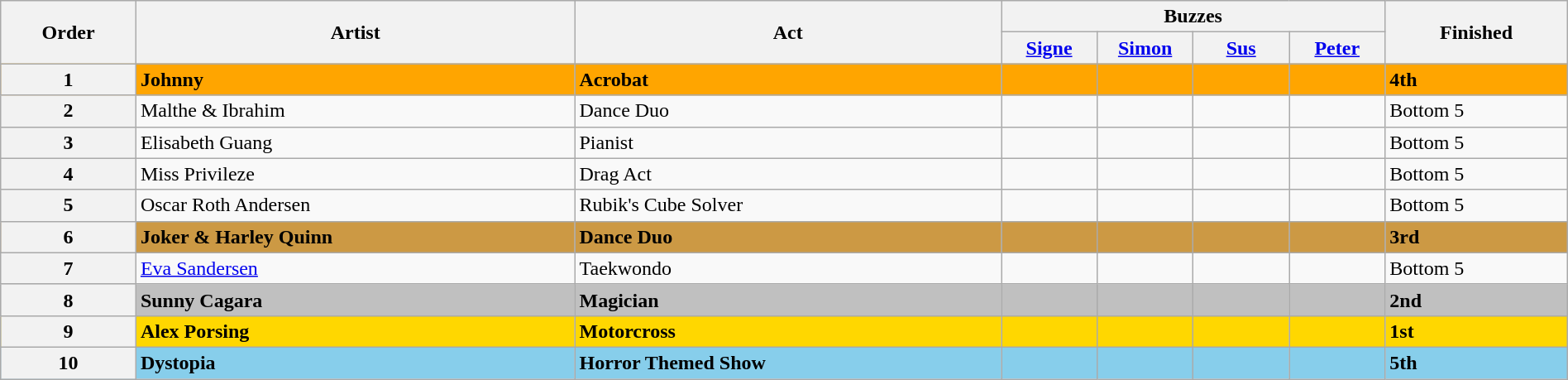<table class="wikitable sortable" width="100%">
<tr>
<th rowspan="2">Order</th>
<th rowspan="2" class="unsortable">Artist</th>
<th rowspan="2" class="unsortable">Act</th>
<th colspan="4" class="unsortable">Buzzes</th>
<th rowspan="2">Finished</th>
</tr>
<tr>
<th width="70"><a href='#'>Signe</a></th>
<th width="70"><a href='#'>Simon</a></th>
<th width="70"><a href='#'>Sus</a></th>
<th width="70"><a href='#'>Peter</a></th>
</tr>
<tr style="background:orange;">
<th>1</th>
<td><strong>Johnny</strong></td>
<td><strong>Acrobat</strong></td>
<td></td>
<td></td>
<td></td>
<td></td>
<td><strong>4th</strong></td>
</tr>
<tr>
<th>2</th>
<td>Malthe & Ibrahim</td>
<td>Dance Duo</td>
<td></td>
<td></td>
<td></td>
<td></td>
<td>Bottom 5</td>
</tr>
<tr>
<th>3</th>
<td>Elisabeth Guang</td>
<td>Pianist</td>
<td></td>
<td></td>
<td></td>
<td></td>
<td>Bottom 5</td>
</tr>
<tr>
<th>4</th>
<td>Miss Privileze</td>
<td>Drag Act</td>
<td></td>
<td></td>
<td></td>
<td></td>
<td>Bottom 5</td>
</tr>
<tr>
<th>5</th>
<td>Oscar Roth Andersen</td>
<td>Rubik's Cube Solver</td>
<td></td>
<td></td>
<td></td>
<td></td>
<td>Bottom 5</td>
</tr>
<tr style="background:#c94;">
<th>6</th>
<td><strong>Joker & Harley Quinn</strong></td>
<td><strong>Dance Duo</strong></td>
<td></td>
<td></td>
<td></td>
<td></td>
<td><strong>3rd</strong></td>
</tr>
<tr>
<th>7</th>
<td><a href='#'>Eva Sandersen</a></td>
<td>Taekwondo</td>
<td></td>
<td></td>
<td></td>
<td></td>
<td>Bottom 5</td>
</tr>
<tr style="background:silver;">
<th>8</th>
<td><strong>Sunny Cagara</strong></td>
<td><strong>Magician</strong></td>
<td></td>
<td></td>
<td></td>
<td></td>
<td><strong>2nd </strong></td>
</tr>
<tr style="background:gold;">
<th>9</th>
<td><strong>Alex Porsing</strong></td>
<td><strong>Motorcross</strong></td>
<td></td>
<td></td>
<td></td>
<td></td>
<td><strong>1st</strong></td>
</tr>
<tr style="background:skyblue;">
<th>10</th>
<td><strong>Dystopia</strong></td>
<td><strong>Horror Themed Show</strong></td>
<td></td>
<td></td>
<td></td>
<td></td>
<td><strong>5th</strong></td>
</tr>
</table>
